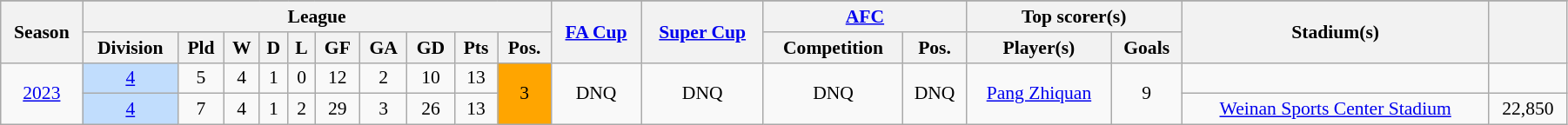<table class="wikitable sortable" width=95% border="2" cellpadding="4" style="font-size:90%; text-align:center;">
<tr>
</tr>
<tr>
<th rowspan=2>Season</th>
<th colspan=10>League</th>
<th rowspan=2><a href='#'>FA Cup</a></th>
<th rowspan=2><a href='#'>Super Cup</a></th>
<th colspan=2><a href='#'>AFC</a></th>
<th colspan=2>Top scorer(s)</th>
<th rowspan=2>Stadium(s)</th>
<th rowspan=2></th>
</tr>
<tr>
<th>Division</th>
<th>Pld</th>
<th>W</th>
<th>D</th>
<th>L</th>
<th>GF</th>
<th>GA</th>
<th>GD</th>
<th>Pts</th>
<th>Pos.</th>
<th>Competition</th>
<th>Pos.</th>
<th>Player(s)</th>
<th>Goals</th>
</tr>
<tr>
<td rowspan="2"><a href='#'>2023</a></td>
<td bgcolor=#c1ddfd><a href='#'>4</a> </td>
<td>5</td>
<td>4</td>
<td>1</td>
<td>0</td>
<td>12</td>
<td>2</td>
<td>10</td>
<td>13</td>
<td style='background: #FFA500; ' rowspan=2>3</td>
<td rowspan="2">DNQ</td>
<td rowspan="2">DNQ</td>
<td rowspan="2">DNQ</td>
<td rowspan="2">DNQ</td>
<td rowspan="2"><a href='#'>Pang Zhiquan</a></td>
<td rowspan="2">9</td>
<td></td>
<td></td>
</tr>
<tr>
<td bgcolor=#c1ddfd><a href='#'>4</a> </td>
<td>7</td>
<td>4</td>
<td>1</td>
<td>2</td>
<td>29</td>
<td>3</td>
<td>26</td>
<td>13</td>
<td><a href='#'>Weinan Sports Center Stadium</a></td>
<td>22,850</td>
</tr>
</table>
